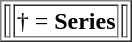<table style="float: right;" border="1">
<tr>
<td></td>
<td rowspan="2">† = <strong>Series</strong></td>
<td></td>
</tr>
</table>
